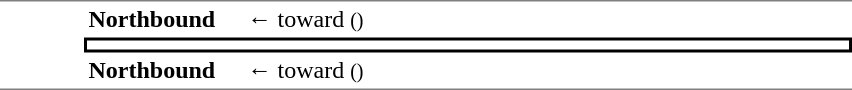<table table border=0 cellspacing=0 cellpadding=3>
<tr>
<td style="border-top:solid 1px gray;border-bottom:solid 1px gray;" width=50 rowspan=3 valign=top></td>
<td style="border-top:solid 1px gray;" width=100><strong>Northbound</strong></td>
<td style="border-top:solid 1px gray;" width=400>←  toward  <small>()</small></td>
</tr>
<tr>
<td style="border-top:solid 2px black;border-right:solid 2px black;border-left:solid 2px black;border-bottom:solid 2px black;text-align:center;" colspan=2></td>
</tr>
<tr>
<td style="border-bottom:solid 1px gray;"><strong>Northbound</strong></td>
<td style="border-bottom:solid 1px gray;">←  toward  <small>()</small></td>
</tr>
</table>
